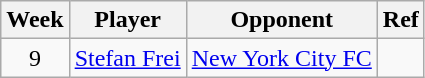<table class=wikitable>
<tr>
<th>Week</th>
<th>Player</th>
<th>Opponent</th>
<th>Ref</th>
</tr>
<tr>
<td align=center>9</td>
<td> <a href='#'>Stefan Frei</a></td>
<td><a href='#'>New York City FC</a></td>
<td></td>
</tr>
</table>
